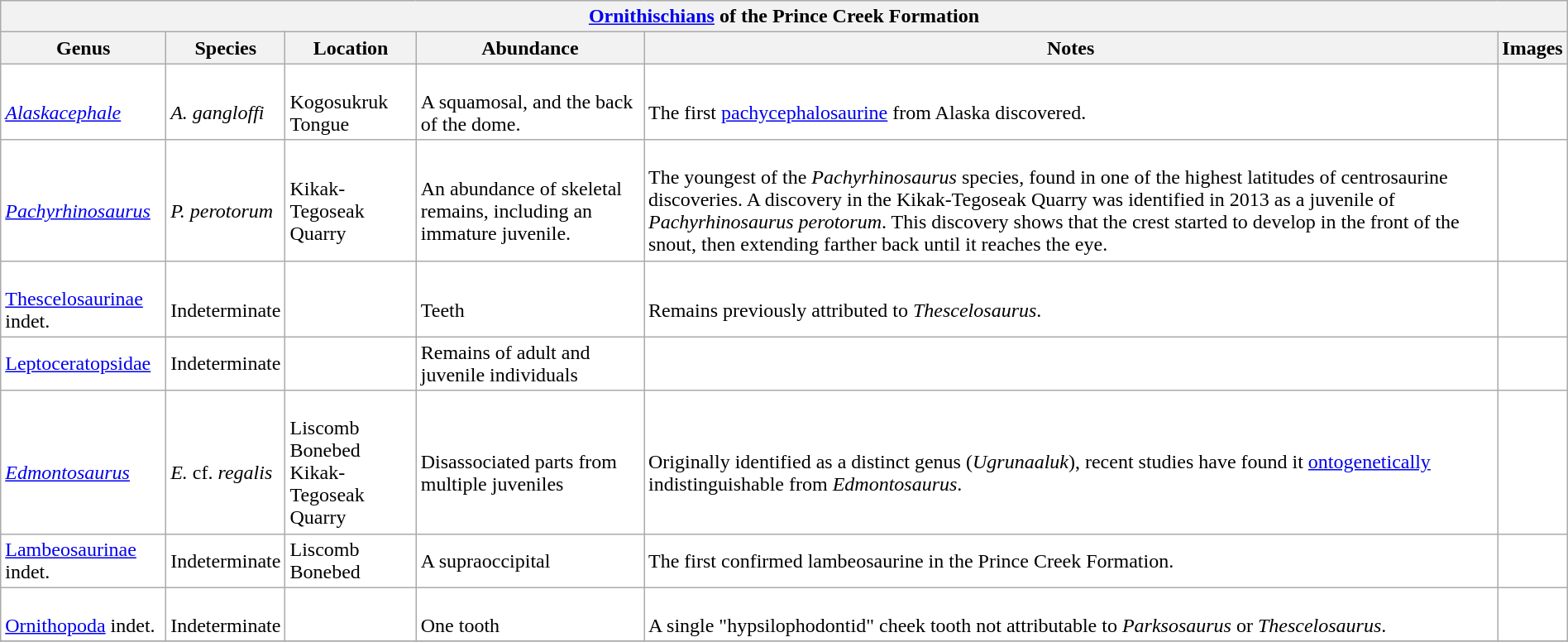<table class="wikitable"  style="background:white; width:100%;">
<tr>
<th colspan="6" align="center"><strong><a href='#'>Ornithischians</a> of the Prince Creek Formation</strong></th>
</tr>
<tr>
<th>Genus</th>
<th>Species</th>
<th>Location</th>
<th>Abundance</th>
<th>Notes</th>
<th>Images</th>
</tr>
<tr>
<td><br><em><a href='#'>Alaskacephale</a></em></td>
<td><br><em>A. gangloffi</em></td>
<td><br>Kogosukruk Tongue</td>
<td><br>A squamosal, and the back of the dome.</td>
<td><br>The first <a href='#'>pachycephalosaurine</a> from Alaska discovered.</td>
<td><br></td>
</tr>
<tr>
<td><br><em><a href='#'>Pachyrhinosaurus</a></em></td>
<td><br><em>P. perotorum</em></td>
<td><br>Kikak-Tegoseak Quarry</td>
<td><br>An abundance of skeletal remains, including an immature juvenile.</td>
<td><br>The youngest of the <em>Pachyrhinosaurus</em> species, found in one of the highest latitudes of centrosaurine discoveries. A discovery in the Kikak-Tegoseak Quarry was identified in 2013 as a juvenile of <em>Pachyrhinosaurus perotorum</em>. This discovery shows that the crest started to develop in the front of the snout, then extending farther back until it reaches the eye.</td>
<td><br></td>
</tr>
<tr>
<td><br><a href='#'>Thescelosaurinae</a> indet.</td>
<td><br>Indeterminate</td>
<td></td>
<td><br>Teeth</td>
<td><br>Remains previously attributed to <em>Thescelosaurus</em>.</td>
<td><br></td>
</tr>
<tr>
<td><a href='#'>Leptoceratopsidae</a></td>
<td>Indeterminate</td>
<td></td>
<td>Remains of adult and juvenile individuals</td>
<td></td>
<td></td>
</tr>
<tr>
<td><br><em><a href='#'>Edmontosaurus</a></em></td>
<td><br><em>E.</em> cf. <em>regalis</em></td>
<td><br>Liscomb Bonebed<br>Kikak-Tegoseak Quarry</td>
<td><br>Disassociated parts from multiple juveniles</td>
<td><br>Originally identified as a distinct genus (<em>Ugrunaaluk</em>), recent studies have found it <a href='#'>ontogenetically</a> indistinguishable from <em>Edmontosaurus</em>.</td>
<td><br></td>
</tr>
<tr>
<td><a href='#'>Lambeosaurinae</a> indet.</td>
<td>Indeterminate</td>
<td>Liscomb Bonebed</td>
<td>A supraoccipital</td>
<td>The first confirmed lambeosaurine in the Prince Creek Formation.</td>
<td><br></td>
</tr>
<tr>
<td><br><a href='#'>Ornithopoda</a> indet.</td>
<td><br>Indeterminate</td>
<td></td>
<td><br>One tooth</td>
<td><br>A single "hypsilophodontid" cheek tooth not attributable to <em>Parksosaurus</em> or <em>Thescelosaurus</em>.</td>
<td></td>
</tr>
<tr>
</tr>
</table>
